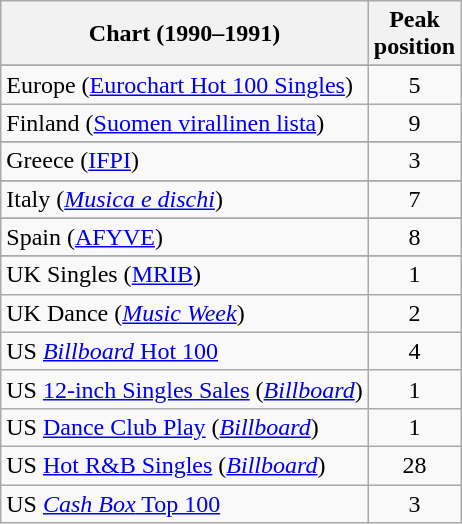<table class="wikitable sortable">
<tr>
<th>Chart (1990–1991)</th>
<th>Peak<br>position</th>
</tr>
<tr>
</tr>
<tr>
</tr>
<tr>
</tr>
<tr>
</tr>
<tr>
</tr>
<tr>
<td>Europe (<a href='#'>Eurochart Hot 100 Singles</a>)</td>
<td align="center">5</td>
</tr>
<tr>
<td>Finland (<a href='#'>Suomen virallinen lista</a>)</td>
<td align="center">9</td>
</tr>
<tr>
</tr>
<tr>
</tr>
<tr>
<td>Greece (<a href='#'>IFPI</a>)</td>
<td align="center">3</td>
</tr>
<tr>
</tr>
<tr>
<td>Italy (<em><a href='#'>Musica e dischi</a></em>)</td>
<td align="center">7</td>
</tr>
<tr>
</tr>
<tr>
</tr>
<tr>
</tr>
<tr>
<td>Spain (<a href='#'>AFYVE</a>)</td>
<td align="center">8</td>
</tr>
<tr>
</tr>
<tr>
</tr>
<tr>
<td>UK Singles (<a href='#'>MRIB</a>)</td>
<td align="center">1</td>
</tr>
<tr>
<td>UK Dance (<em><a href='#'>Music Week</a></em>)</td>
<td align="center">2</td>
</tr>
<tr>
<td>US <a href='#'><em>Billboard</em> Hot 100</a></td>
<td align="center">4</td>
</tr>
<tr>
<td>US <a href='#'>12-inch Singles Sales</a> (<em><a href='#'>Billboard</a></em>)<br></td>
<td align="center">1</td>
</tr>
<tr>
<td>US <a href='#'>Dance Club Play</a> (<em><a href='#'>Billboard</a></em>)<br></td>
<td align="center">1</td>
</tr>
<tr>
<td>US <a href='#'>Hot R&B Singles</a> (<em><a href='#'>Billboard</a></em>)</td>
<td align="center">28</td>
</tr>
<tr>
<td>US <a href='#'><em>Cash Box</em> Top 100</a></td>
<td align="center">3</td>
</tr>
</table>
